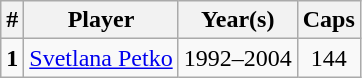<table class="wikitable sortable">
<tr>
<th width=>#</th>
<th width=>Player</th>
<th width=>Year(s)</th>
<th width=>Caps</th>
</tr>
<tr>
<td align=center><strong>1</strong></td>
<td><a href='#'>Svetlana Petko</a></td>
<td>1992–2004</td>
<td align=center>144<br></td>
</tr>
</table>
